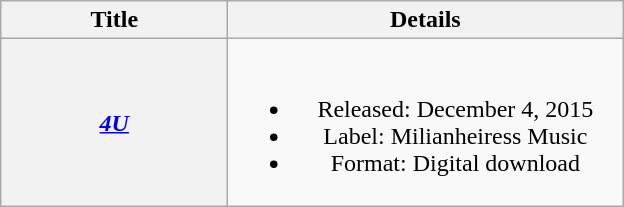<table class="wikitable plainrowheaders" style="text-align:center;" border="1">
<tr>
<th scope="col" style="width:9em;">Title</th>
<th scope="col" style="width:16em;">Details</th>
</tr>
<tr>
<th scope="row"><em><a href='#'>4U</a></em></th>
<td><br><ul><li>Released: December 4, 2015</li><li>Label: Milianheiress Music</li><li>Format: Digital download</li></ul></td>
</tr>
</table>
